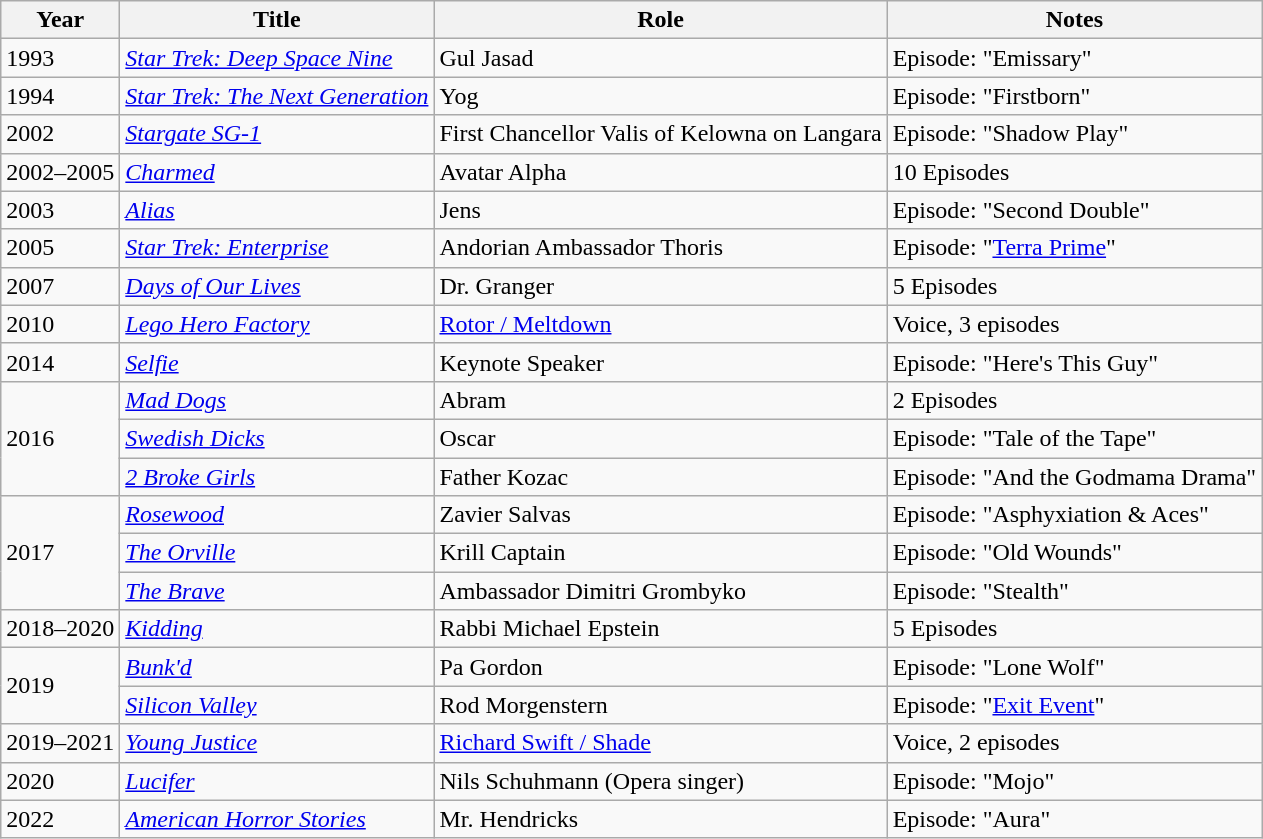<table class="wikitable sortable plainrowheaders" style="white-space:nowrap">
<tr>
<th>Year</th>
<th>Title</th>
<th>Role</th>
<th>Notes</th>
</tr>
<tr>
<td>1993</td>
<td><em><a href='#'>Star Trek: Deep Space Nine</a></em></td>
<td>Gul Jasad</td>
<td>Episode: "Emissary"</td>
</tr>
<tr>
<td>1994</td>
<td><em><a href='#'>Star Trek: The Next Generation</a></em></td>
<td>Yog</td>
<td>Episode: "Firstborn"</td>
</tr>
<tr>
<td>2002</td>
<td><em><a href='#'>Stargate SG-1</a></em></td>
<td>First Chancellor Valis of Kelowna on Langara</td>
<td>Episode: "Shadow Play"</td>
</tr>
<tr>
<td>2002–2005</td>
<td><em><a href='#'>Charmed</a></em></td>
<td>Avatar Alpha</td>
<td>10 Episodes</td>
</tr>
<tr>
<td>2003</td>
<td><em><a href='#'>Alias</a></em></td>
<td>Jens</td>
<td>Episode: "Second Double"</td>
</tr>
<tr>
<td>2005</td>
<td><em><a href='#'>Star Trek: Enterprise</a></em></td>
<td>Andorian Ambassador Thoris</td>
<td>Episode: "<a href='#'>Terra Prime</a>"</td>
</tr>
<tr>
<td>2007</td>
<td><em><a href='#'>Days of Our Lives</a></em></td>
<td>Dr. Granger</td>
<td>5 Episodes</td>
</tr>
<tr>
<td>2010</td>
<td><em><a href='#'>Lego Hero Factory</a></em></td>
<td><a href='#'>Rotor / Meltdown</a></td>
<td>Voice, 3 episodes</td>
</tr>
<tr>
<td>2014</td>
<td><em><a href='#'>Selfie</a></em></td>
<td>Keynote Speaker</td>
<td>Episode: "Here's This Guy"</td>
</tr>
<tr>
<td rowspan=3>2016</td>
<td><em><a href='#'>Mad Dogs</a></em></td>
<td>Abram</td>
<td>2 Episodes</td>
</tr>
<tr>
<td><em><a href='#'>Swedish Dicks</a></em></td>
<td>Oscar</td>
<td>Episode: "Tale of the Tape"</td>
</tr>
<tr>
<td><em><a href='#'>2 Broke Girls</a></em></td>
<td>Father Kozac</td>
<td>Episode: "And the Godmama Drama"</td>
</tr>
<tr>
<td rowspan=3>2017</td>
<td><em><a href='#'>Rosewood</a></em></td>
<td>Zavier Salvas</td>
<td>Episode: "Asphyxiation & Aces"</td>
</tr>
<tr>
<td><em><a href='#'>The Orville</a></em></td>
<td>Krill Captain</td>
<td>Episode: "Old Wounds"</td>
</tr>
<tr>
<td><em><a href='#'>The Brave</a></em></td>
<td>Ambassador Dimitri Grombyko</td>
<td>Episode: "Stealth"</td>
</tr>
<tr>
<td>2018–2020</td>
<td><em><a href='#'>Kidding</a></em></td>
<td>Rabbi Michael Epstein</td>
<td>5 Episodes</td>
</tr>
<tr>
<td rowspan=2>2019</td>
<td><em><a href='#'>Bunk'd</a></em></td>
<td>Pa Gordon</td>
<td>Episode: "Lone Wolf"</td>
</tr>
<tr>
<td><em><a href='#'>Silicon Valley</a></em></td>
<td>Rod Morgenstern</td>
<td>Episode: "<a href='#'>Exit Event</a>"</td>
</tr>
<tr>
<td>2019–2021</td>
<td><em><a href='#'>Young Justice</a></em></td>
<td><a href='#'>Richard Swift / Shade</a></td>
<td>Voice, 2 episodes</td>
</tr>
<tr>
<td>2020</td>
<td><em><a href='#'>Lucifer</a></em></td>
<td>Nils Schuhmann (Opera singer)</td>
<td>Episode: "Mojo"</td>
</tr>
<tr>
<td>2022</td>
<td><em><a href='#'>American Horror Stories</a></em></td>
<td>Mr. Hendricks</td>
<td>Episode: "Aura"</td>
</tr>
</table>
